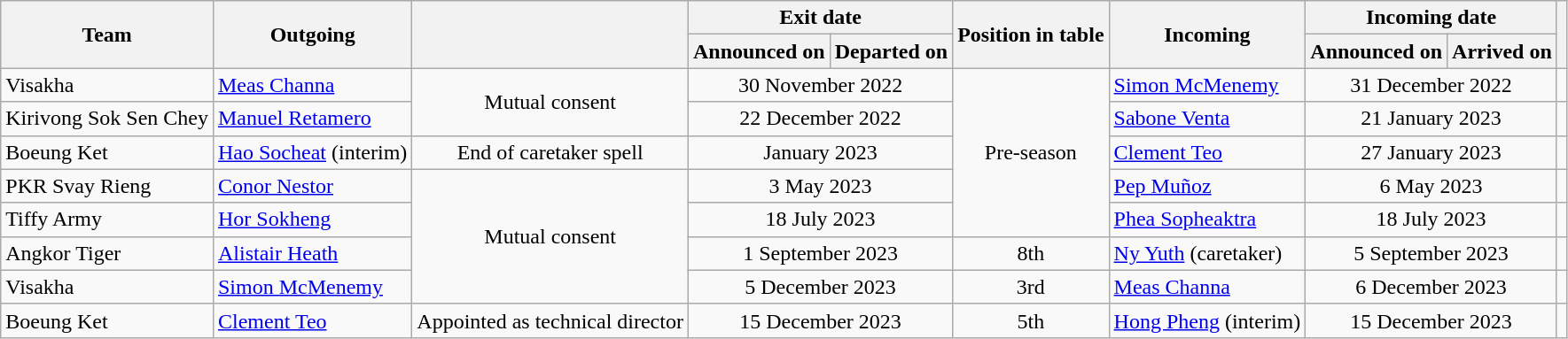<table class="wikitable" style="text-align:center">
<tr>
<th rowspan="2">Team</th>
<th rowspan="2">Outgoing</th>
<th rowspan="2"></th>
<th colspan="2">Exit date</th>
<th rowspan="2">Position in table</th>
<th rowspan="2">Incoming</th>
<th colspan="2">Incoming date</th>
<th rowspan="2"></th>
</tr>
<tr>
<th>Announced on</th>
<th>Departed on</th>
<th>Announced on</th>
<th>Arrived on</th>
</tr>
<tr>
<td align="left">Visakha</td>
<td align="left"> <a href='#'>Meas Channa</a></td>
<td rowspan="2">Mutual consent</td>
<td colspan="2">30 November 2022</td>
<td rowspan=5>Pre-season</td>
<td align="left"> <a href='#'>Simon McMenemy</a></td>
<td colspan="2">31 December 2022</td>
<td></td>
</tr>
<tr>
<td align="left">Kirivong Sok Sen Chey</td>
<td align="left"> <a href='#'>Manuel Retamero</a></td>
<td colspan="2">22 December 2022</td>
<td align="left"> <a href='#'>Sabone Venta</a></td>
<td colspan="2">21 January 2023</td>
<td></td>
</tr>
<tr>
<td align="left">Boeung Ket</td>
<td align="left"> <a href='#'>Hao Socheat</a> (interim)</td>
<td>End of caretaker spell</td>
<td colspan="2">January 2023</td>
<td align="left"> <a href='#'>Clement Teo</a></td>
<td colspan="2">27 January 2023</td>
<td></td>
</tr>
<tr>
<td align="left">PKR Svay Rieng</td>
<td align="left"> <a href='#'>Conor Nestor</a></td>
<td rowspan="4">Mutual consent</td>
<td colspan="2">3 May 2023</td>
<td align="left"> <a href='#'>Pep Muñoz</a></td>
<td colspan="2">6 May 2023</td>
<td></td>
</tr>
<tr>
<td align="left">Tiffy Army</td>
<td align="left"> <a href='#'>Hor Sokheng</a></td>
<td colspan="2">18 July 2023</td>
<td align="left"> <a href='#'>Phea Sopheaktra</a></td>
<td colspan="2">18 July 2023</td>
<td></td>
</tr>
<tr>
<td align="left">Angkor Tiger</td>
<td align="left"> <a href='#'>Alistair Heath</a></td>
<td colspan="2">1 September 2023</td>
<td>8th</td>
<td align="left"> <a href='#'>Ny Yuth</a> (caretaker)</td>
<td colspan="2">5 September 2023</td>
<td></td>
</tr>
<tr>
<td align="left">Visakha</td>
<td align="left"> <a href='#'>Simon McMenemy</a></td>
<td colspan="2">5 December 2023</td>
<td>3rd</td>
<td align="left"> <a href='#'>Meas Channa</a></td>
<td colspan="2">6 December 2023</td>
<td></td>
</tr>
<tr>
<td align="left">Boeung Ket</td>
<td align="left"> <a href='#'>Clement Teo</a></td>
<td>Appointed as technical director</td>
<td colspan="2">15 December 2023</td>
<td>5th</td>
<td align="left"> <a href='#'>Hong Pheng</a> (interim)</td>
<td colspan="2">15 December 2023</td>
<td></td>
</tr>
</table>
